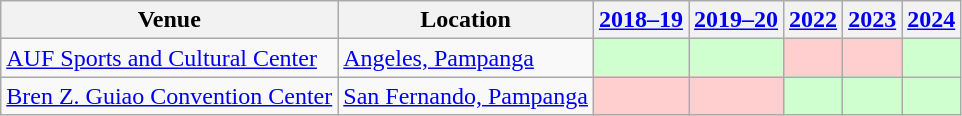<table class="wikitable sortable" style="text-align:center">
<tr>
<th>Venue</th>
<th>Location</th>
<th><a href='#'>2018–19</a></th>
<th><a href='#'>2019–20</a></th>
<th><a href='#'>2022</a></th>
<th><a href='#'>2023</a></th>
<th><a href='#'>2024</a></th>
</tr>
<tr>
<td align=left><a href='#'>AUF Sports and Cultural Center</a></td>
<td align=left><a href='#'>Angeles, Pampanga</a></td>
<td bgcolor="CFFFCF"></td>
<td bgcolor="CFFFCF"></td>
<td bgcolor="FFCFCF"></td>
<td bgcolor="FFCFCF"></td>
<td bgcolor="CFFFCF"></td>
</tr>
<tr>
<td align=left><a href='#'>Bren Z. Guiao Convention Center</a></td>
<td align=left><a href='#'>San Fernando, Pampanga</a></td>
<td bgcolor="FFCFCF"></td>
<td bgcolor="FFCFCF"></td>
<td bgcolor="CFFFCF"></td>
<td bgcolor="CFFFCF"></td>
<td bgcolor="CFFFCF"></td>
</tr>
</table>
